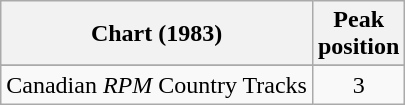<table class="wikitable sortable">
<tr>
<th align="left">Chart (1983)</th>
<th align="center">Peak<br>position</th>
</tr>
<tr>
</tr>
<tr>
<td align="left">Canadian <em>RPM</em> Country Tracks</td>
<td align="center">3</td>
</tr>
</table>
